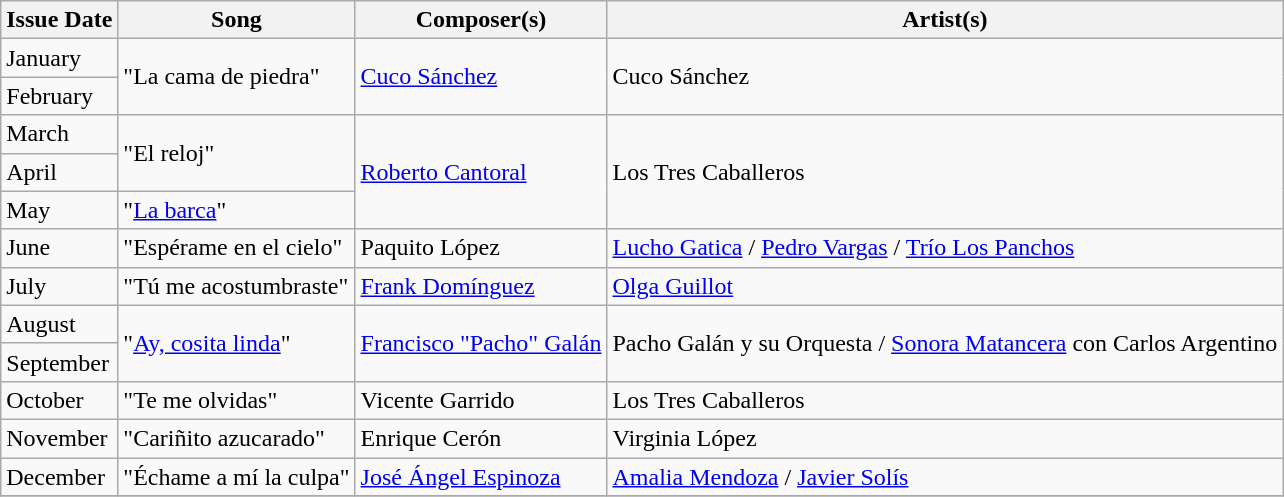<table class="wikitable">
<tr>
<th>Issue Date</th>
<th>Song</th>
<th>Composer(s)</th>
<th>Artist(s)</th>
</tr>
<tr>
<td>January</td>
<td align="left" rowspan="2">"La cama de piedra"</td>
<td align="left" rowspan="2"><a href='#'>Cuco Sánchez</a></td>
<td align="left" rowspan="2">Cuco Sánchez</td>
</tr>
<tr>
<td>February</td>
</tr>
<tr>
<td>March</td>
<td align="left" rowspan="2">"El reloj"</td>
<td align="left" rowspan="3"><a href='#'>Roberto Cantoral</a></td>
<td align="left" rowspan="3">Los Tres Caballeros</td>
</tr>
<tr>
<td>April</td>
</tr>
<tr>
<td>May</td>
<td align="left" rowspan="1">"<a href='#'>La barca</a>"</td>
</tr>
<tr>
<td>June</td>
<td align="left" rowspan="1">"Espérame en el cielo"</td>
<td align="left" rowspan="1">Paquito López</td>
<td align="left" rowspan="1"><a href='#'>Lucho Gatica</a> / <a href='#'>Pedro Vargas</a> / <a href='#'>Trío Los Panchos</a></td>
</tr>
<tr>
<td>July</td>
<td align="left" rowspan="1">"Tú me acostumbraste"</td>
<td align="left" rowspan="1"><a href='#'>Frank Domínguez</a></td>
<td align="left" rowspan="1"><a href='#'>Olga Guillot</a></td>
</tr>
<tr>
<td>August</td>
<td align="left" rowspan="2">"<a href='#'>Ay, cosita linda</a>"</td>
<td align="left" rowspan="2"><a href='#'>Francisco "Pacho" Galán</a></td>
<td align="left" rowspan="2">Pacho Galán y su Orquesta / <a href='#'>Sonora Matancera</a> con Carlos Argentino</td>
</tr>
<tr>
<td>September</td>
</tr>
<tr>
<td>October</td>
<td align="left" rowspan="1">"Te me olvidas"</td>
<td align="left" rowspan="1">Vicente Garrido</td>
<td align="left" rowspan="1">Los Tres Caballeros</td>
</tr>
<tr>
<td>November</td>
<td align="left" rowspan="1">"Cariñito azucarado"</td>
<td align="left" rowspan="1">Enrique Cerón</td>
<td align="left" rowspan="1">Virginia López</td>
</tr>
<tr>
<td>December</td>
<td align="left" rowspan="1">"Échame a mí la culpa"</td>
<td align="left" rowspan="1"><a href='#'>José Ángel Espinoza</a></td>
<td align="left" rowspan="1"><a href='#'>Amalia Mendoza</a> / <a href='#'>Javier Solís</a></td>
</tr>
<tr>
</tr>
</table>
